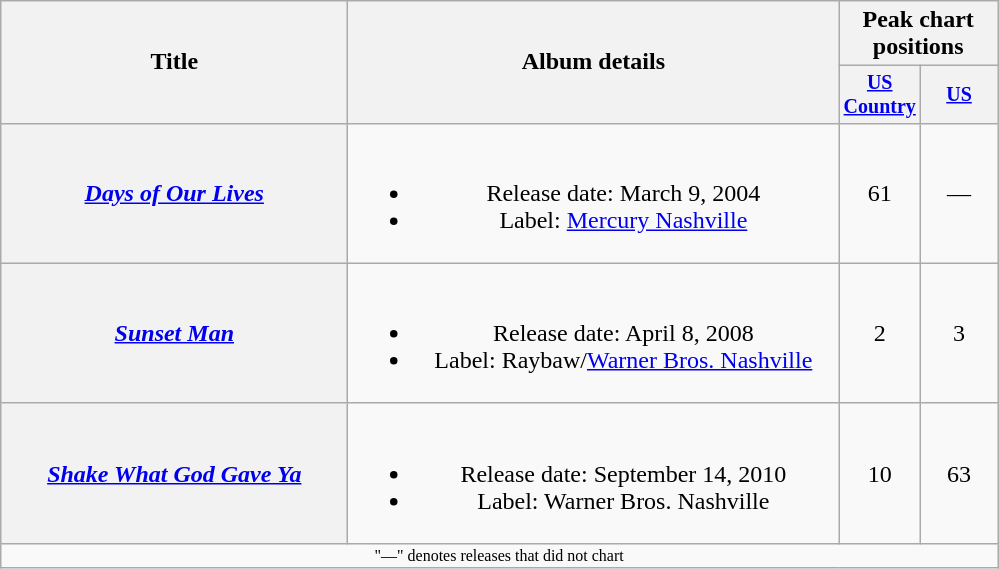<table class="wikitable plainrowheaders" style="text-align:center;">
<tr>
<th rowspan="2" style="width:14em;">Title</th>
<th rowspan="2" style="width:20em;">Album details</th>
<th colspan="2">Peak chart<br>positions</th>
</tr>
<tr style="font-size:smaller;">
<th style="width:45px;"><a href='#'>US Country</a><br></th>
<th style="width:45px;"><a href='#'>US</a><br></th>
</tr>
<tr>
<th scope="row"><em><a href='#'>Days of Our Lives</a></em></th>
<td><br><ul><li>Release date: March 9, 2004</li><li>Label: <a href='#'>Mercury Nashville</a></li></ul></td>
<td>61</td>
<td>—</td>
</tr>
<tr>
<th scope="row"><em><a href='#'>Sunset Man</a></em></th>
<td><br><ul><li>Release date: April 8, 2008</li><li>Label: Raybaw/<a href='#'>Warner Bros. Nashville</a></li></ul></td>
<td>2</td>
<td>3</td>
</tr>
<tr>
<th scope="row"><em><a href='#'>Shake What God Gave Ya</a></em></th>
<td><br><ul><li>Release date: September 14, 2010</li><li>Label: Warner Bros. Nashville</li></ul></td>
<td>10</td>
<td>63</td>
</tr>
<tr>
<td colspan="4" style="font-size:8pt">"—" denotes releases that did not chart</td>
</tr>
</table>
